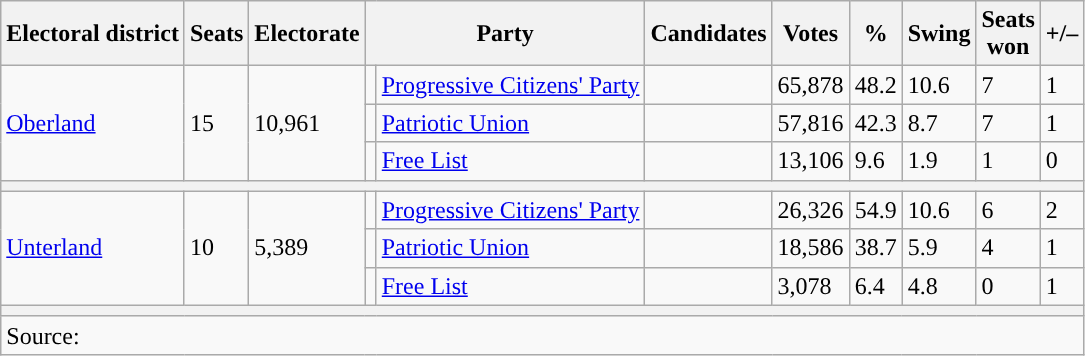<table class="wikitable">
<tr>
<th>Electoral district</th>
<th>Seats</th>
<th>Electorate</th>
<th colspan="2">Party</th>
<th>Candidates</th>
<th>Votes</th>
<th>%</th>
<th>Swing</th>
<th>Seats<br>won</th>
<th>+/–</th>
</tr>
<tr>
<td rowspan="3"><a href='#'>Oberland</a></td>
<td rowspan="3">15</td>
<td rowspan="3">10,961</td>
<td></td>
<td><a href='#'>Progressive Citizens' Party</a></td>
<td></td>
<td>65,878</td>
<td>48.2</td>
<td> 10.6</td>
<td>7</td>
<td> 1</td>
</tr>
<tr>
<td></td>
<td><a href='#'>Patriotic Union</a></td>
<td></td>
<td>57,816</td>
<td>42.3</td>
<td> 8.7</td>
<td>7</td>
<td> 1</td>
</tr>
<tr>
<td></td>
<td><a href='#'>Free List</a></td>
<td></td>
<td>13,106</td>
<td>9.6</td>
<td> 1.9</td>
<td>1</td>
<td>0</td>
</tr>
<tr>
<th colspan="11"></th>
</tr>
<tr>
<td rowspan="3"><a href='#'>Unterland</a></td>
<td rowspan="3">10</td>
<td rowspan="3">5,389</td>
<td></td>
<td><a href='#'>Progressive Citizens' Party</a></td>
<td></td>
<td>26,326</td>
<td>54.9</td>
<td> 10.6</td>
<td>6</td>
<td> 2</td>
</tr>
<tr>
<td></td>
<td><a href='#'>Patriotic Union</a></td>
<td></td>
<td>18,586</td>
<td>38.7</td>
<td> 5.9</td>
<td>4</td>
<td> 1</td>
</tr>
<tr>
<td></td>
<td><a href='#'>Free List</a></td>
<td></td>
<td>3,078</td>
<td>6.4</td>
<td> 4.8</td>
<td>0</td>
<td> 1</td>
</tr>
<tr>
<th colspan="11"></th>
</tr>
<tr>
<td colspan="11">Source: </td>
</tr>
</table>
